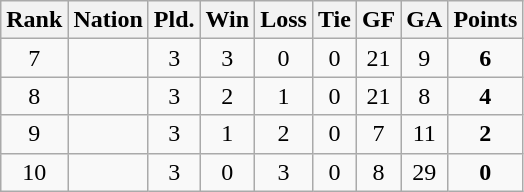<table class="wikitable" style="text-align:center;">
<tr>
<th>Rank</th>
<th>Nation</th>
<th>Pld.</th>
<th>Win</th>
<th>Loss</th>
<th>Tie</th>
<th>GF</th>
<th>GA</th>
<th>Points</th>
</tr>
<tr>
<td>7</td>
<td align="left"></td>
<td>3</td>
<td>3</td>
<td>0</td>
<td>0</td>
<td>21</td>
<td>9</td>
<td><strong>6</strong></td>
</tr>
<tr>
<td>8</td>
<td align="left"></td>
<td>3</td>
<td>2</td>
<td>1</td>
<td>0</td>
<td>21</td>
<td>8</td>
<td><strong>4</strong></td>
</tr>
<tr>
<td>9</td>
<td align="left"></td>
<td>3</td>
<td>1</td>
<td>2</td>
<td>0</td>
<td>7</td>
<td>11</td>
<td><strong>2</strong></td>
</tr>
<tr>
<td>10</td>
<td align="left"></td>
<td>3</td>
<td>0</td>
<td>3</td>
<td>0</td>
<td>8</td>
<td>29</td>
<td><strong>0</strong></td>
</tr>
</table>
